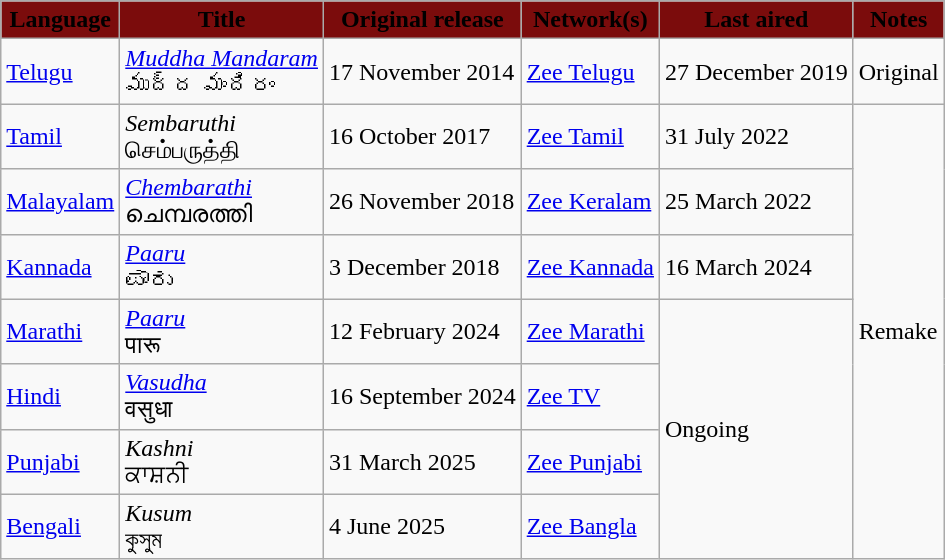<table class="wikitable">
<tr>
<th style="background:#7b0c0c;">Language</th>
<th style="background:#7b0c0c;">Title</th>
<th style="background:#7b0c0c;">Original release</th>
<th style="background:#7b0c0c;">Network(s)</th>
<th style="background:#7b0c0c;">Last aired</th>
<th style="background:#7b0c0c;">Notes</th>
</tr>
<tr>
<td><a href='#'>Telugu</a></td>
<td><em><a href='#'>Muddha Mandaram</a></em> <br> ముద్ద మందిరం</td>
<td>17 November 2014</td>
<td><a href='#'>Zee Telugu</a></td>
<td>27 December 2019</td>
<td>Original</td>
</tr>
<tr>
<td><a href='#'>Tamil</a></td>
<td><em>Sembaruthi</em> <br> செம்பருத்தி</td>
<td>16 October 2017</td>
<td><a href='#'>Zee Tamil</a></td>
<td>31 July 2022</td>
<td rowspan="7">Remake</td>
</tr>
<tr>
<td><a href='#'>Malayalam</a></td>
<td><em><a href='#'>Chembarathi</a></em> <br> ചെമ്പരത്തി</td>
<td>26 November 2018</td>
<td><a href='#'>Zee Keralam</a></td>
<td>25 March 2022</td>
</tr>
<tr>
<td><a href='#'>Kannada</a></td>
<td><em><a href='#'>Paaru</a></em> <br> ಪಾರು</td>
<td>3 December 2018</td>
<td><a href='#'>Zee Kannada</a></td>
<td>16 March 2024</td>
</tr>
<tr>
<td><a href='#'>Marathi</a></td>
<td><em><a href='#'>Paaru</a></em> <br> पारू</td>
<td>12 February 2024</td>
<td><a href='#'>Zee Marathi</a></td>
<td rowspan="4">Ongoing</td>
</tr>
<tr>
<td><a href='#'>Hindi</a></td>
<td><em><a href='#'>Vasudha</a></em> <br> वसुधा</td>
<td>16 September 2024</td>
<td><a href='#'>Zee TV</a></td>
</tr>
<tr>
<td><a href='#'>Punjabi</a></td>
<td><em>Kashni</em> <br> ਕਾਸ਼ਨੀ</td>
<td>31 March 2025</td>
<td><a href='#'>Zee Punjabi</a></td>
</tr>
<tr>
<td><a href='#'>Bengali</a></td>
<td><em>Kusum</em> <br> কুসুম</td>
<td>4 June 2025</td>
<td><a href='#'>Zee Bangla</a></td>
</tr>
</table>
